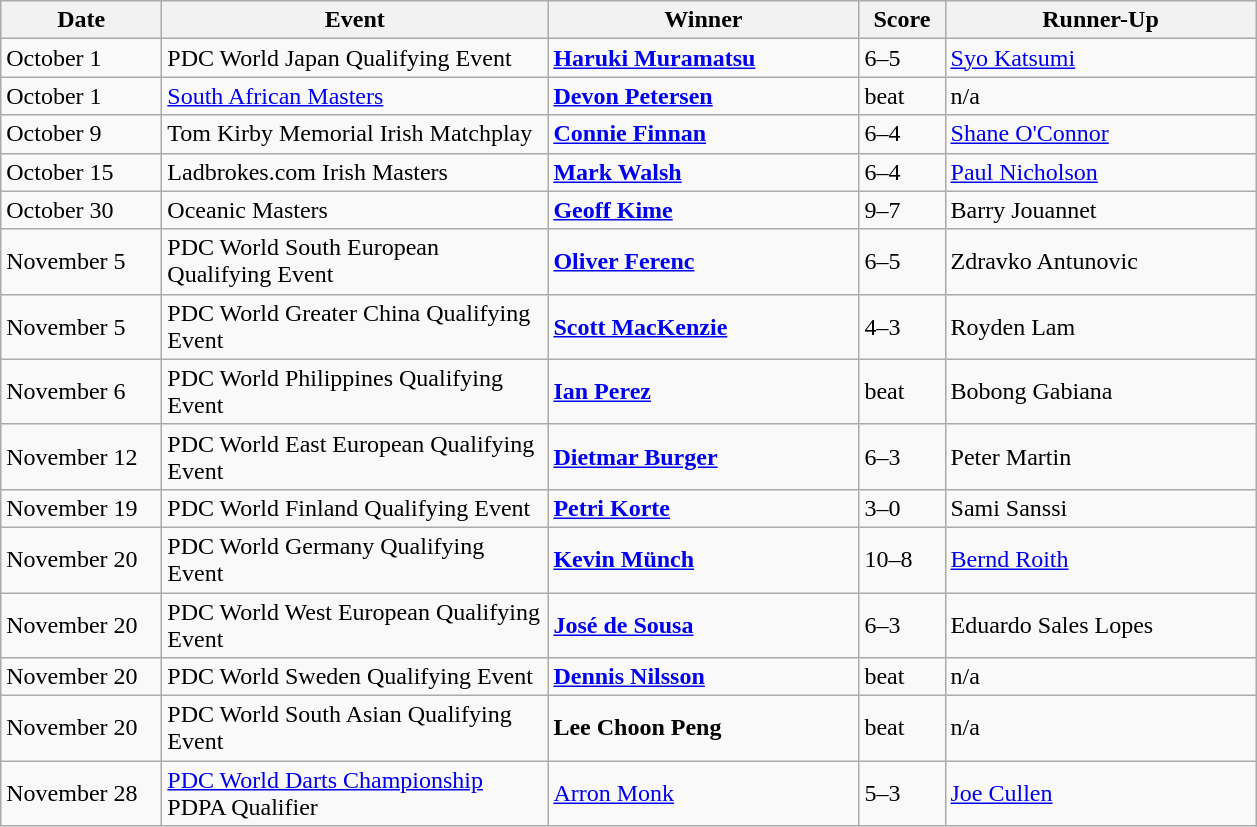<table class=wikitable style="text-align:left" style="font-size:85%;">
<tr>
<th width=100>Date</th>
<th width=250>Event</th>
<th width=200>Winner</th>
<th width=50>Score</th>
<th width=200>Runner-Up</th>
</tr>
<tr>
<td>October 1</td>
<td>PDC World Japan Qualifying Event</td>
<td> <strong><a href='#'>Haruki Muramatsu</a></strong></td>
<td>6–5</td>
<td> <a href='#'>Syo Katsumi</a></td>
</tr>
<tr>
<td>October 1</td>
<td><a href='#'>South African Masters</a></td>
<td> <strong><a href='#'>Devon Petersen</a></strong></td>
<td>beat</td>
<td> n/a</td>
</tr>
<tr>
<td>October 9</td>
<td>Tom Kirby Memorial Irish Matchplay</td>
<td> <strong><a href='#'>Connie Finnan</a></strong></td>
<td>6–4</td>
<td> <a href='#'>Shane O'Connor</a></td>
</tr>
<tr>
<td>October 15</td>
<td>Ladbrokes.com Irish Masters</td>
<td> <strong><a href='#'>Mark Walsh</a></strong></td>
<td>6–4</td>
<td> <a href='#'>Paul Nicholson</a></td>
</tr>
<tr>
<td>October 30</td>
<td>Oceanic Masters</td>
<td> <strong><a href='#'>Geoff Kime</a></strong></td>
<td>9–7</td>
<td> Barry Jouannet</td>
</tr>
<tr>
<td>November 5</td>
<td>PDC World South European Qualifying Event</td>
<td> <strong><a href='#'>Oliver Ferenc</a></strong></td>
<td>6–5</td>
<td> Zdravko Antunovic</td>
</tr>
<tr>
<td>November 5</td>
<td>PDC World Greater China Qualifying Event</td>
<td> <strong><a href='#'>Scott MacKenzie</a></strong></td>
<td>4–3</td>
<td> Royden Lam</td>
</tr>
<tr>
<td>November 6</td>
<td>PDC World Philippines Qualifying Event</td>
<td> <strong><a href='#'>Ian Perez</a></strong></td>
<td>beat</td>
<td> Bobong Gabiana</td>
</tr>
<tr>
<td>November 12</td>
<td>PDC World East European Qualifying Event</td>
<td> <strong><a href='#'>Dietmar Burger</a></strong></td>
<td>6–3</td>
<td> Peter Martin</td>
</tr>
<tr>
<td>November 19</td>
<td>PDC World Finland Qualifying Event</td>
<td> <strong><a href='#'>Petri Korte</a></strong></td>
<td>3–0</td>
<td> Sami Sanssi</td>
</tr>
<tr>
<td>November 20</td>
<td>PDC World Germany Qualifying Event</td>
<td> <strong><a href='#'>Kevin Münch</a></strong></td>
<td>10–8</td>
<td> <a href='#'>Bernd Roith</a></td>
</tr>
<tr>
<td>November 20</td>
<td>PDC World West European Qualifying Event</td>
<td> <strong><a href='#'>José de Sousa</a></strong></td>
<td>6–3</td>
<td> Eduardo Sales Lopes</td>
</tr>
<tr>
<td>November 20</td>
<td>PDC World Sweden Qualifying Event</td>
<td> <strong><a href='#'>Dennis Nilsson</a></strong></td>
<td>beat</td>
<td> n/a</td>
</tr>
<tr>
<td>November 20</td>
<td>PDC World South Asian Qualifying Event</td>
<td> <strong>Lee Choon Peng</strong></td>
<td>beat</td>
<td> n/a</td>
</tr>
<tr>
<td>November 28</td>
<td><a href='#'>PDC World Darts Championship</a> PDPA Qualifier</td>
<td> <a href='#'>Arron Monk</a></td>
<td>5–3</td>
<td> <a href='#'>Joe Cullen</a></td>
</tr>
</table>
